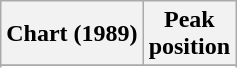<table class="wikitable sortable plainrowheaders" style="text-align:center">
<tr>
<th>Chart (1989)</th>
<th>Peak<br>position</th>
</tr>
<tr>
</tr>
<tr>
</tr>
</table>
